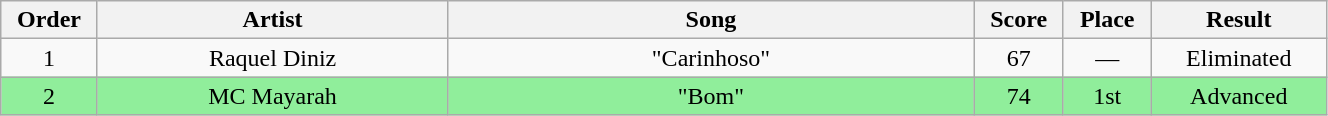<table class="wikitable" style="text-align:center; width:70%;">
<tr>
<th scope="col" width="05%">Order</th>
<th scope="col" width="20%">Artist</th>
<th scope="col" width="30%">Song</th>
<th scope="col" width="05%">Score</th>
<th scope="col" width="05%">Place</th>
<th scope="col" width="10%">Result</th>
</tr>
<tr>
<td>1</td>
<td>Raquel Diniz</td>
<td>"Carinhoso"</td>
<td>67</td>
<td>—</td>
<td>Eliminated</td>
</tr>
<tr bgcolor=90EE9B>
<td>2</td>
<td>MC Mayarah</td>
<td>"Bom"</td>
<td>74</td>
<td>1st</td>
<td>Advanced</td>
</tr>
</table>
